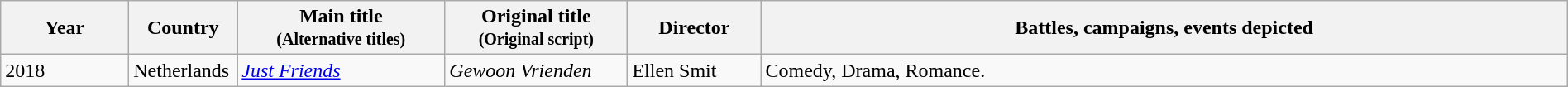<table class="wikitable sortable" style="width:100%;">
<tr>
<th class="unsortable">Year</th>
<th width= 80>Country</th>
<th width=160>Main title<br><small>(Alternative titles)</small></th>
<th width=140>Original title<br><small>(Original script)</small></th>
<th width=100>Director</th>
<th class="unsortable">Battles, campaigns, events depicted</th>
</tr>
<tr>
<td>2018</td>
<td>Netherlands</td>
<td><em><a href='#'>Just Friends</a></em></td>
<td><em>Gewoon Vrienden</em></td>
<td>Ellen Smit</td>
<td>Comedy, Drama, Romance.</td>
</tr>
</table>
